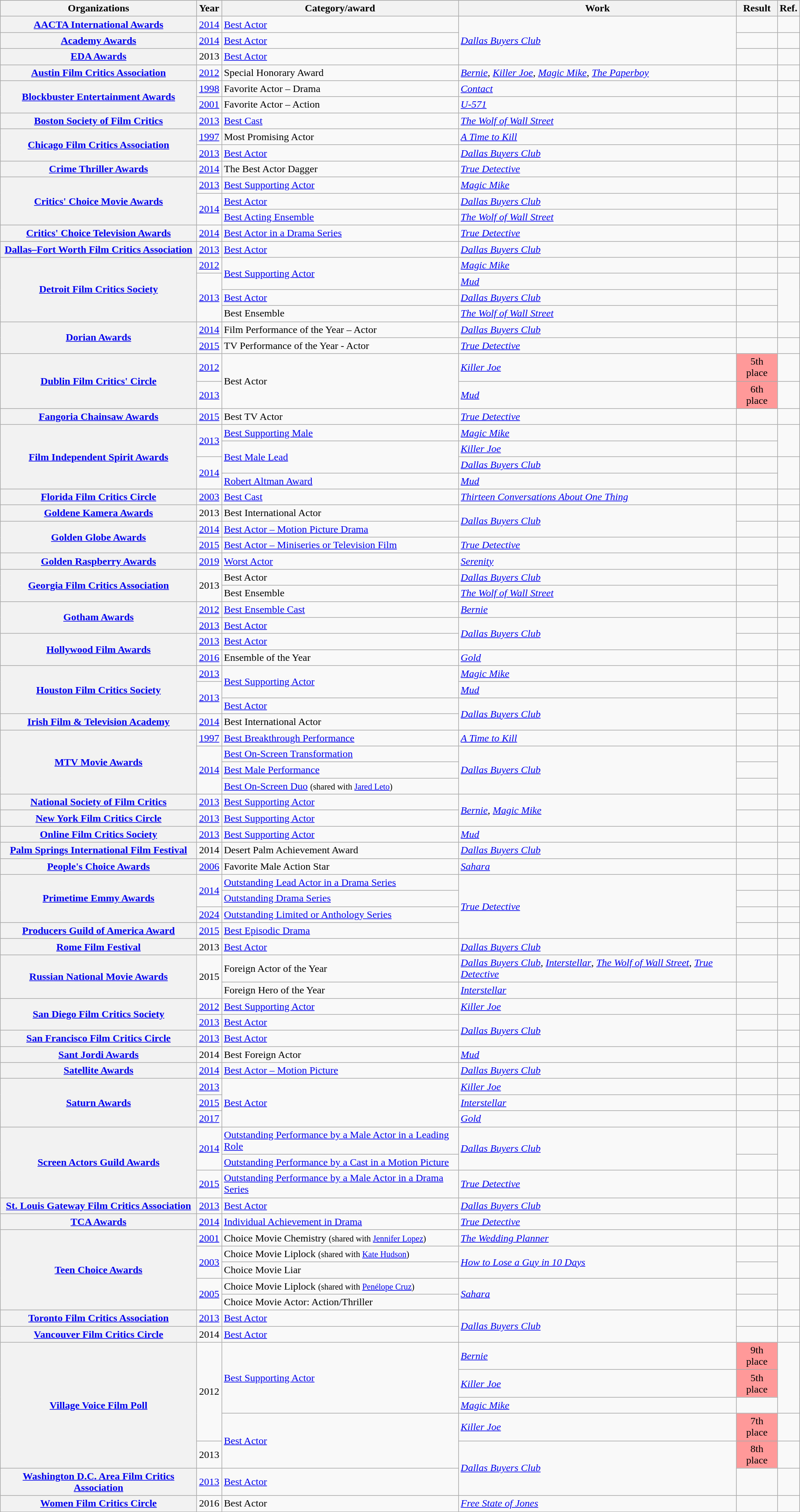<table class="wikitable plainrowheaders sortable" style="width:100%;">
<tr style="background:#ccc; text-align:center;">
<th scope="col">Organizations</th>
<th scope="col">Year</th>
<th scope="col">Category/award</th>
<th scope="col">Work</th>
<th scope="col">Result</th>
<th scope="col" class="unsortable">Ref.</th>
</tr>
<tr>
<th scope="row"><a href='#'>AACTA International Awards</a></th>
<td style="text-align:center;"><a href='#'>2014</a></td>
<td><a href='#'>Best Actor</a></td>
<td rowspan="3"><em><a href='#'>Dallas Buyers Club</a></em></td>
<td></td>
<td style="text-align:center;"></td>
</tr>
<tr>
<th scope="row"><a href='#'>Academy Awards</a></th>
<td style="text-align:center;"><a href='#'>2014</a></td>
<td><a href='#'>Best Actor</a></td>
<td></td>
<td style="text-align:center;"></td>
</tr>
<tr>
<th scope="row"><a href='#'>EDA Awards</a></th>
<td style="text-align:center;">2013</td>
<td><a href='#'>Best Actor</a></td>
<td></td>
<td style="text-align:center;"></td>
</tr>
<tr>
<th scope="row"><a href='#'>Austin Film Critics Association</a></th>
<td style="text-align:center;"><a href='#'>2012</a></td>
<td>Special Honorary Award</td>
<td><em><a href='#'>Bernie</a></em>, <em><a href='#'>Killer Joe</a></em>, <em><a href='#'>Magic Mike</a></em>, <em><a href='#'>The Paperboy</a></em></td>
<td></td>
<td style="text-align:center;"></td>
</tr>
<tr>
<th scope="row" rowspan="2"><a href='#'>Blockbuster Entertainment Awards</a></th>
<td style="text-align:center;"><a href='#'>1998</a></td>
<td>Favorite Actor – Drama</td>
<td><em><a href='#'>Contact</a></em></td>
<td></td>
<td style="text-align:center;"></td>
</tr>
<tr>
<td style="text-align:center;"><a href='#'>2001</a></td>
<td>Favorite Actor – Action</td>
<td><em><a href='#'>U-571</a></em></td>
<td></td>
<td style="text-align:center;"></td>
</tr>
<tr>
<th scope="row"><a href='#'>Boston Society of Film Critics</a></th>
<td style="text-align:center;"><a href='#'>2013</a></td>
<td><a href='#'>Best Cast</a></td>
<td><em><a href='#'>The Wolf of Wall Street</a></em></td>
<td></td>
<td style="text-align:center;"></td>
</tr>
<tr>
<th scope="row" rowspan="2"><a href='#'>Chicago Film Critics Association</a></th>
<td style="text-align:center;"><a href='#'>1997</a></td>
<td>Most Promising Actor</td>
<td><em><a href='#'>A Time to Kill</a></em></td>
<td></td>
<td style="text-align:center;"></td>
</tr>
<tr>
<td style="text-align:center;"><a href='#'>2013</a></td>
<td><a href='#'>Best Actor</a></td>
<td><em><a href='#'>Dallas Buyers Club</a></em></td>
<td></td>
<td style="text-align:center;"></td>
</tr>
<tr>
<th scope="row"><a href='#'>Crime Thriller Awards</a></th>
<td style="text-align:center;"><a href='#'>2014</a></td>
<td>The Best Actor Dagger</td>
<td><em><a href='#'>True Detective</a></em></td>
<td></td>
<td style="text-align:center;"></td>
</tr>
<tr>
<th scope="row" rowspan="3"><a href='#'>Critics' Choice Movie Awards</a></th>
<td style="text-align:center;"><a href='#'>2013</a></td>
<td><a href='#'>Best Supporting Actor</a></td>
<td><em><a href='#'>Magic Mike</a></em></td>
<td></td>
<td style="text-align:center;"></td>
</tr>
<tr>
<td rowspan="2" style="text-align:center;"><a href='#'>2014</a></td>
<td><a href='#'>Best Actor</a></td>
<td><em><a href='#'>Dallas Buyers Club</a></em></td>
<td></td>
<td rowspan="2" style="text-align:center;"></td>
</tr>
<tr>
<td><a href='#'>Best Acting Ensemble</a></td>
<td><em><a href='#'>The Wolf of Wall Street</a></em></td>
<td></td>
</tr>
<tr>
<th scope="row"><a href='#'>Critics' Choice Television Awards</a></th>
<td style="text-align:center;"><a href='#'>2014</a></td>
<td><a href='#'>Best Actor in a Drama Series</a></td>
<td><em><a href='#'>True Detective</a></em></td>
<td></td>
<td style="text-align:center;"></td>
</tr>
<tr>
<th scope="row"><a href='#'>Dallas–Fort Worth Film Critics Association</a></th>
<td style="text-align:center;"><a href='#'>2013</a></td>
<td><a href='#'>Best Actor</a></td>
<td><em><a href='#'>Dallas Buyers Club</a></em></td>
<td></td>
<td style="text-align:center;"></td>
</tr>
<tr>
<th scope="row" rowspan="4"><a href='#'>Detroit Film Critics Society</a></th>
<td style="text-align:center;"><a href='#'>2012</a></td>
<td rowspan="2"><a href='#'>Best Supporting Actor</a></td>
<td><em><a href='#'>Magic Mike</a></em></td>
<td></td>
<td style="text-align:center;"></td>
</tr>
<tr>
<td rowspan="3" style="text-align:center;"><a href='#'>2013</a></td>
<td><em><a href='#'>Mud</a></em></td>
<td></td>
<td rowspan="3" style="text-align:center;"></td>
</tr>
<tr>
<td><a href='#'>Best Actor</a></td>
<td><em><a href='#'>Dallas Buyers Club</a></em></td>
<td></td>
</tr>
<tr>
<td>Best Ensemble</td>
<td><em><a href='#'>The Wolf of Wall Street</a></em></td>
<td></td>
</tr>
<tr>
<th scope="row" rowspan="2"><a href='#'>Dorian Awards</a></th>
<td style="text-align:center;"><a href='#'>2014</a></td>
<td>Film Performance of the Year – Actor</td>
<td><em><a href='#'>Dallas Buyers Club</a></em></td>
<td></td>
<td style="text-align:center;"></td>
</tr>
<tr>
<td style="text-align:center;"><a href='#'>2015</a></td>
<td>TV Performance of the Year - Actor</td>
<td><em><a href='#'>True Detective</a></em></td>
<td></td>
<td style="text-align:center;"></td>
</tr>
<tr>
<th scope="row" rowspan="2"><a href='#'>Dublin Film Critics' Circle</a></th>
<td style="text-align:center;"><a href='#'>2012</a></td>
<td rowspan="2">Best Actor</td>
<td><em><a href='#'>Killer Joe</a></em></td>
<td style="background:#F99;text-align:center;" class="table-no" data-sort-value="P5">5th place</td>
<td style="text-align:center;"></td>
</tr>
<tr>
<td style="text-align:center;"><a href='#'>2013</a></td>
<td><em><a href='#'>Mud</a></em></td>
<td style="background:#F99;text-align:center;" class="table-no" data-sort-value="P4">6th place</td>
<td style="text-align:center;"></td>
</tr>
<tr>
<th scope="row"><a href='#'>Fangoria Chainsaw Awards</a></th>
<td style="text-align:center;"><a href='#'>2015</a></td>
<td>Best TV Actor</td>
<td><em><a href='#'>True Detective</a></em></td>
<td></td>
<td style="text-align:center;"></td>
</tr>
<tr>
<th scope="row" rowspan="4"><a href='#'>Film Independent Spirit Awards</a></th>
<td rowspan="2" style="text-align:center;"><a href='#'>2013</a></td>
<td><a href='#'>Best Supporting Male</a></td>
<td><em><a href='#'>Magic Mike</a></em></td>
<td></td>
<td rowspan="2" style="text-align:center;"></td>
</tr>
<tr>
<td rowspan="2"><a href='#'>Best Male Lead</a></td>
<td><em><a href='#'>Killer Joe</a></em></td>
<td></td>
</tr>
<tr>
<td rowspan="2" style="text-align:center;"><a href='#'>2014</a></td>
<td><em><a href='#'>Dallas Buyers Club</a></em></td>
<td></td>
<td rowspan="2" style="text-align:center;"></td>
</tr>
<tr>
<td><a href='#'>Robert Altman Award</a></td>
<td><em><a href='#'>Mud</a></em></td>
<td></td>
</tr>
<tr>
<th scope="row"><a href='#'>Florida Film Critics Circle</a></th>
<td style="text-align:center;"><a href='#'>2003</a></td>
<td><a href='#'>Best Cast</a></td>
<td><em><a href='#'>Thirteen Conversations About One Thing</a></em></td>
<td></td>
<td style="text-align:center;"></td>
</tr>
<tr>
<th scope="row"><a href='#'>Goldene Kamera Awards</a></th>
<td style="text-align:center;">2013</td>
<td>Best International Actor</td>
<td rowspan="2"><em><a href='#'>Dallas Buyers Club</a></em></td>
<td></td>
<td style="text-align:center;"></td>
</tr>
<tr>
<th scope="row" rowspan="2"><a href='#'>Golden Globe Awards</a></th>
<td style="text-align:center;"><a href='#'>2014</a></td>
<td><a href='#'>Best Actor – Motion Picture Drama</a></td>
<td></td>
<td style="text-align:center;"></td>
</tr>
<tr>
<td style="text-align:center;"><a href='#'>2015</a></td>
<td><a href='#'>Best Actor – Miniseries or Television Film</a></td>
<td><em><a href='#'>True Detective</a></em></td>
<td></td>
<td style="text-align:center;"></td>
</tr>
<tr>
<th scope="row"><a href='#'>Golden Raspberry Awards</a></th>
<td style="text-align:center;"><a href='#'>2019</a></td>
<td><a href='#'>Worst Actor</a></td>
<td><em><a href='#'>Serenity</a></em></td>
<td></td>
<td style="text-align:center;"></td>
</tr>
<tr>
<th scope="row" rowspan="2"><a href='#'>Georgia Film Critics Association</a></th>
<td rowspan="2" style="text-align:center;">2013</td>
<td>Best Actor</td>
<td><em><a href='#'>Dallas Buyers Club</a></em></td>
<td></td>
<td rowspan="2" style="text-align:center;"></td>
</tr>
<tr>
<td>Best Ensemble</td>
<td><em><a href='#'>The Wolf of Wall Street</a></em></td>
<td></td>
</tr>
<tr>
<th scope="row" rowspan="2"><a href='#'>Gotham Awards</a></th>
<td style="text-align:center;"><a href='#'>2012</a></td>
<td><a href='#'>Best Ensemble Cast</a></td>
<td><em><a href='#'>Bernie</a></em></td>
<td></td>
<td style="text-align:center;"></td>
</tr>
<tr>
<td style="text-align:center;"><a href='#'>2013</a></td>
<td><a href='#'>Best Actor</a></td>
<td rowspan="2"><em><a href='#'>Dallas Buyers Club</a></em></td>
<td></td>
<td style="text-align:center;"></td>
</tr>
<tr>
<th scope="row" rowspan="2"><a href='#'>Hollywood Film Awards</a></th>
<td style="text-align:center;"><a href='#'>2013</a></td>
<td><a href='#'>Best Actor</a></td>
<td></td>
<td style="text-align:center;"></td>
</tr>
<tr>
<td style="text-align:center;"><a href='#'>2016</a></td>
<td>Ensemble of the Year</td>
<td><em><a href='#'>Gold</a></em></td>
<td></td>
<td style="text-align:center;"></td>
</tr>
<tr>
<th scope="row" rowspan="3"><a href='#'>Houston Film Critics Society</a></th>
<td style="text-align:center;"><a href='#'>2013</a></td>
<td rowspan="2"><a href='#'>Best Supporting Actor</a></td>
<td><em><a href='#'>Magic Mike</a></em></td>
<td></td>
<td style="text-align:center;"></td>
</tr>
<tr>
<td rowspan="2" style="text-align:center;"><a href='#'>2013</a></td>
<td><em><a href='#'>Mud</a></em></td>
<td></td>
<td rowspan="2" style="text-align:center;"></td>
</tr>
<tr>
<td><a href='#'>Best Actor</a></td>
<td rowspan="2"><em><a href='#'>Dallas Buyers Club</a></em></td>
<td></td>
</tr>
<tr>
<th scope="row"><a href='#'>Irish Film & Television Academy</a></th>
<td style="text-align:center;"><a href='#'>2014</a></td>
<td>Best International Actor</td>
<td></td>
<td style="text-align:center;"></td>
</tr>
<tr>
<th scope="row" rowspan="4"><a href='#'>MTV Movie Awards</a></th>
<td style="text-align:center;"><a href='#'>1997</a></td>
<td><a href='#'>Best Breakthrough Performance</a></td>
<td><em><a href='#'>A Time to Kill</a></em></td>
<td></td>
<td style="text-align:center;"></td>
</tr>
<tr>
<td rowspan="3" style="text-align:center;"><a href='#'>2014</a></td>
<td><a href='#'>Best On-Screen Transformation</a></td>
<td rowspan="3"><em><a href='#'>Dallas Buyers Club</a></em></td>
<td></td>
<td rowspan="3" style="text-align:center;"></td>
</tr>
<tr>
<td><a href='#'>Best Male Performance</a></td>
<td></td>
</tr>
<tr>
<td><a href='#'>Best On-Screen Duo</a> <small>(shared with <a href='#'>Jared Leto</a>) </small></td>
<td></td>
</tr>
<tr>
<th scope="row"><a href='#'>National Society of Film Critics</a></th>
<td style="text-align:center;"><a href='#'>2013</a></td>
<td><a href='#'>Best Supporting Actor</a></td>
<td rowspan="2"><em><a href='#'>Bernie</a></em>, <em><a href='#'>Magic Mike</a></em></td>
<td></td>
<td style="text-align:center;"></td>
</tr>
<tr>
<th scope="row"><a href='#'>New York Film Critics Circle</a></th>
<td style="text-align:center;"><a href='#'>2013</a></td>
<td><a href='#'>Best Supporting Actor</a></td>
<td></td>
<td style="text-align:center;"></td>
</tr>
<tr>
<th scope="row"><a href='#'>Online Film Critics Society</a></th>
<td style="text-align:center;"><a href='#'>2013</a></td>
<td><a href='#'>Best Supporting Actor</a></td>
<td><em><a href='#'>Mud</a></em></td>
<td></td>
<td style="text-align:center;"></td>
</tr>
<tr>
<th scope="row"><a href='#'>Palm Springs International Film Festival</a></th>
<td style="text-align:center;">2014</td>
<td>Desert Palm Achievement Award</td>
<td><em><a href='#'>Dallas Buyers Club</a></em></td>
<td></td>
<td style="text-align:center;"></td>
</tr>
<tr>
<th scope="row"><a href='#'>People's Choice Awards</a></th>
<td style="text-align:center;"><a href='#'>2006</a></td>
<td>Favorite Male Action Star</td>
<td><em><a href='#'>Sahara</a></em></td>
<td></td>
<td style="text-align:center;"></td>
</tr>
<tr>
<th scope="row" rowspan="3"><a href='#'>Primetime Emmy Awards</a></th>
<td rowspan="2" style="text-align:center;"><a href='#'>2014</a></td>
<td><a href='#'>Outstanding Lead Actor in a Drama Series</a></td>
<td rowspan="4"><em><a href='#'>True Detective</a></em></td>
<td></td>
<td style="text-align:center;"></td>
</tr>
<tr>
<td><a href='#'>Outstanding Drama Series</a></td>
<td></td>
<td style="text-align:center;"></td>
</tr>
<tr>
<td style="text-align:center;"><a href='#'>2024</a></td>
<td><a href='#'>Outstanding Limited or Anthology Series</a></td>
<td></td>
<td></td>
</tr>
<tr>
<th scope="row"><a href='#'>Producers Guild of America Award</a></th>
<td style="text-align:center;"><a href='#'>2015</a></td>
<td><a href='#'>Best Episodic Drama</a></td>
<td></td>
<td style="text-align:center;"></td>
</tr>
<tr>
<th scope="row"><a href='#'>Rome Film Festival</a></th>
<td style="text-align:center;">2013</td>
<td><a href='#'>Best Actor</a></td>
<td><em><a href='#'>Dallas Buyers Club</a></em></td>
<td></td>
<td style="text-align:center;"></td>
</tr>
<tr>
<th scope="row" rowspan="2"><a href='#'>Russian National Movie Awards</a></th>
<td rowspan="2" style="text-align:center;">2015</td>
<td>Foreign Actor of the Year</td>
<td><em><a href='#'>Dallas Buyers Club</a></em>, <em><a href='#'>Interstellar</a></em>, <em><a href='#'>The Wolf of Wall Street</a></em>, <em><a href='#'>True Detective</a></em></td>
<td></td>
<td rowspan="2" style="text-align:center;"></td>
</tr>
<tr>
<td>Foreign Hero of the Year</td>
<td><em><a href='#'>Interstellar</a></em></td>
<td></td>
</tr>
<tr>
<th scope="row" rowspan="2"><a href='#'>San Diego Film Critics Society</a></th>
<td style="text-align:center;"><a href='#'>2012</a></td>
<td><a href='#'>Best Supporting Actor</a></td>
<td><em><a href='#'>Killer Joe</a></em></td>
<td></td>
<td style="text-align:center;"></td>
</tr>
<tr>
<td style="text-align:center;"><a href='#'>2013</a></td>
<td><a href='#'>Best Actor</a></td>
<td rowspan="2"><em><a href='#'>Dallas Buyers Club</a></em></td>
<td></td>
<td style="text-align:center;"></td>
</tr>
<tr>
<th scope="row"><a href='#'>San Francisco Film Critics Circle</a></th>
<td style="text-align:center;"><a href='#'>2013</a></td>
<td><a href='#'>Best Actor</a></td>
<td></td>
<td style="text-align:center;"></td>
</tr>
<tr>
<th scope="row"><a href='#'>Sant Jordi Awards</a></th>
<td style="text-align:center;">2014</td>
<td>Best Foreign Actor</td>
<td><em><a href='#'>Mud</a></em></td>
<td></td>
<td style="text-align:center;"></td>
</tr>
<tr>
<th scope="row"><a href='#'>Satellite Awards</a></th>
<td style="text-align:center;"><a href='#'>2014</a></td>
<td><a href='#'>Best Actor – Motion Picture</a></td>
<td><em><a href='#'>Dallas Buyers Club</a></em></td>
<td></td>
<td style="text-align:center;"></td>
</tr>
<tr>
<th scope="row" rowspan="3"><a href='#'>Saturn Awards</a></th>
<td style="text-align:center;"><a href='#'>2013</a></td>
<td rowspan="3"><a href='#'>Best Actor</a></td>
<td><em><a href='#'>Killer Joe</a></em></td>
<td></td>
<td style="text-align:center;"></td>
</tr>
<tr>
<td style="text-align:center;"><a href='#'>2015</a></td>
<td><em><a href='#'>Interstellar</a></em></td>
<td></td>
<td style="text-align:center;"></td>
</tr>
<tr>
<td style="text-align:center;"><a href='#'>2017</a></td>
<td><em><a href='#'>Gold</a></em></td>
<td></td>
<td style="text-align:center;"></td>
</tr>
<tr>
<th scope="row" rowspan="3"><a href='#'>Screen Actors Guild Awards</a></th>
<td rowspan="2" style="text-align:center;"><a href='#'>2014</a></td>
<td><a href='#'>Outstanding Performance by a Male Actor in a Leading Role</a></td>
<td rowspan="2"><em><a href='#'>Dallas Buyers Club</a></em></td>
<td></td>
<td rowspan="2" style="text-align:center;"></td>
</tr>
<tr>
<td><a href='#'>Outstanding Performance by a Cast in a Motion Picture</a></td>
<td></td>
</tr>
<tr>
<td style="text-align:center;"><a href='#'>2015</a></td>
<td><a href='#'>Outstanding Performance by a Male Actor in a Drama Series</a></td>
<td><em><a href='#'>True Detective</a></em></td>
<td></td>
<td style="text-align:center;"></td>
</tr>
<tr>
<th scope="row"><a href='#'>St. Louis Gateway Film Critics Association</a></th>
<td style="text-align:center;"><a href='#'>2013</a></td>
<td><a href='#'>Best Actor</a></td>
<td><em><a href='#'>Dallas Buyers Club</a></em></td>
<td></td>
<td style="text-align:center;"></td>
</tr>
<tr>
<th scope="row"><a href='#'>TCA Awards</a></th>
<td style="text-align:center;"><a href='#'>2014</a></td>
<td><a href='#'>Individual Achievement in Drama</a></td>
<td><em><a href='#'>True Detective</a></em></td>
<td></td>
<td style="text-align:center;"></td>
</tr>
<tr>
<th scope="row" rowspan="5"><a href='#'>Teen Choice Awards</a></th>
<td style="text-align:center;"><a href='#'>2001</a></td>
<td>Choice Movie Chemistry <small>(shared with <a href='#'>Jennifer Lopez</a>) </small></td>
<td><em><a href='#'>The Wedding Planner</a></em></td>
<td></td>
<td style="text-align:center;"></td>
</tr>
<tr>
<td rowspan="2" style="text-align:center;"><a href='#'>2003</a></td>
<td>Choice Movie Liplock <small>(shared with <a href='#'>Kate Hudson</a>) </small></td>
<td rowspan="2"><em><a href='#'>How to Lose a Guy in 10 Days</a></em></td>
<td></td>
<td rowspan="2" style="text-align:center;"></td>
</tr>
<tr>
<td>Choice Movie Liar</td>
<td></td>
</tr>
<tr>
<td rowspan="2" style="text-align:center;"><a href='#'>2005</a></td>
<td>Choice Movie Liplock <small>(shared with <a href='#'>Penélope Cruz</a>) </small></td>
<td rowspan="2"><em><a href='#'>Sahara</a></em></td>
<td></td>
<td rowspan="2" style="text-align:center;"></td>
</tr>
<tr>
<td>Choice Movie Actor: Action/Thriller</td>
<td></td>
</tr>
<tr>
<th scope="row"><a href='#'>Toronto Film Critics Association</a></th>
<td style="text-align:center;"><a href='#'>2013</a></td>
<td><a href='#'>Best Actor</a></td>
<td rowspan="2"><em><a href='#'>Dallas Buyers Club</a></em></td>
<td></td>
<td style="text-align:center;"></td>
</tr>
<tr>
<th scope="row"><a href='#'>Vancouver Film Critics Circle</a></th>
<td style="text-align:center;">2014</td>
<td><a href='#'>Best Actor</a></td>
<td></td>
<td style="text-align:center;"></td>
</tr>
<tr>
<th scope="row" rowspan="5"><a href='#'>Village Voice Film Poll</a></th>
<td rowspan="4" style="text-align:center;">2012</td>
<td rowspan="3"><a href='#'>Best Supporting Actor</a></td>
<td><em><a href='#'>Bernie</a></em></td>
<td style="background:#F99;text-align:center;" class="table-no" data-sort-value="P1">9th place</td>
<td rowspan="3" style="text-align:center;"></td>
</tr>
<tr>
<td><em><a href='#'>Killer Joe</a></em></td>
<td style="background:#F99;text-align:center;" class="table-no" data-sort-value="P5">5th place</td>
</tr>
<tr>
<td><em><a href='#'>Magic Mike</a></em></td>
<td></td>
</tr>
<tr>
<td rowspan="2"><a href='#'>Best Actor</a></td>
<td><em><a href='#'>Killer Joe</a></em></td>
<td style="background:#F99;text-align:center;" class="table-no" data-sort-value="P3">7th place</td>
<td style="text-align:center;"></td>
</tr>
<tr>
<td style="text-align:center;">2013</td>
<td rowspan="2"><em><a href='#'>Dallas Buyers Club</a></em></td>
<td style="background:#F99;text-align:center;" class="table-no" data-sort-value="P2">8th place</td>
<td style="text-align:center;"></td>
</tr>
<tr>
<th scope="row"><a href='#'>Washington D.C. Area Film Critics Association</a></th>
<td style="text-align:center;"><a href='#'>2013</a></td>
<td><a href='#'>Best Actor</a></td>
<td></td>
<td style="text-align:center;"></td>
</tr>
<tr>
<th scope="row"><a href='#'>Women Film Critics Circle</a></th>
<td style="text-align:center;">2016</td>
<td>Best Actor</td>
<td><em><a href='#'>Free State of Jones</a></em></td>
<td></td>
<td style="text-align:center;"></td>
</tr>
</table>
